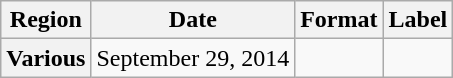<table class="wikitable plainrowheaders">
<tr>
<th scope="col">Region</th>
<th scope="col">Date</th>
<th scope="col">Format</th>
<th scope="col">Label</th>
</tr>
<tr>
<th rowspan="1" scope="row">Various</th>
<td>September 29, 2014</td>
<td rowspan="2"></td>
<td rowspan="2" scope="row"></td>
</tr>
</table>
